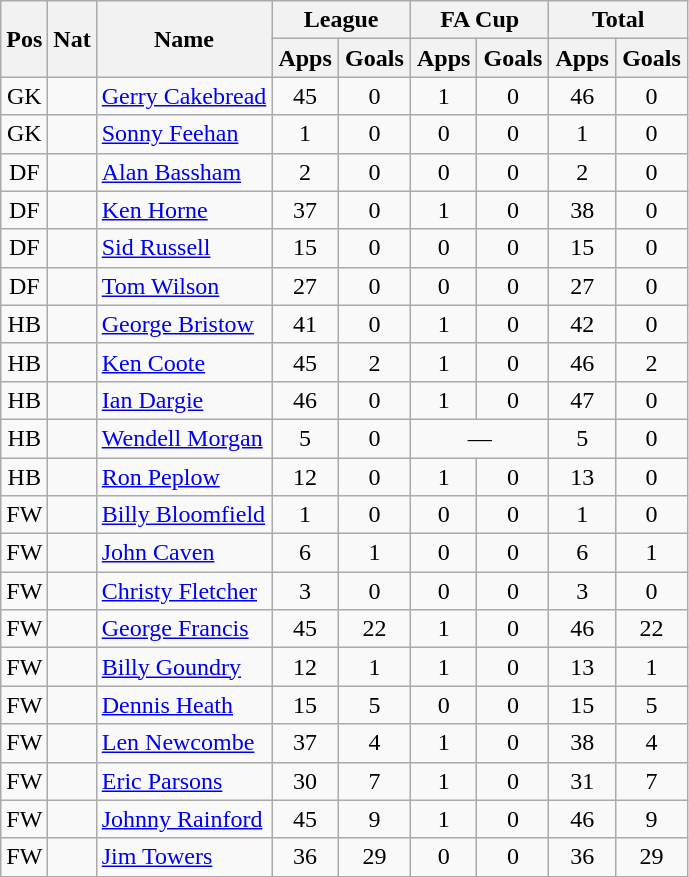<table class="wikitable" style="text-align:center">
<tr>
<th rowspan="2">Pos</th>
<th rowspan="2">Nat</th>
<th rowspan="2">Name</th>
<th colspan="2" style="width:85px;">League</th>
<th colspan="2" style="width:85px;">FA Cup</th>
<th colspan="2" style="width:85px;">Total</th>
</tr>
<tr>
<th>Apps</th>
<th>Goals</th>
<th>Apps</th>
<th>Goals</th>
<th>Apps</th>
<th>Goals</th>
</tr>
<tr>
<td>GK</td>
<td></td>
<td style="text-align:left;"><a href='#'>Gerry Cakebread</a></td>
<td>45</td>
<td>0</td>
<td>1</td>
<td>0</td>
<td>46</td>
<td>0</td>
</tr>
<tr>
<td>GK</td>
<td></td>
<td style="text-align:left;"><a href='#'>Sonny Feehan</a></td>
<td>1</td>
<td>0</td>
<td>0</td>
<td>0</td>
<td>1</td>
<td>0</td>
</tr>
<tr>
<td>DF</td>
<td></td>
<td style="text-align:left;"><a href='#'>Alan Bassham</a></td>
<td>2</td>
<td>0</td>
<td>0</td>
<td>0</td>
<td>2</td>
<td>0</td>
</tr>
<tr>
<td>DF</td>
<td></td>
<td style="text-align:left;"><a href='#'>Ken Horne</a></td>
<td>37</td>
<td>0</td>
<td>1</td>
<td>0</td>
<td>38</td>
<td>0</td>
</tr>
<tr>
<td>DF</td>
<td></td>
<td style="text-align:left;"><a href='#'>Sid Russell</a></td>
<td>15</td>
<td>0</td>
<td>0</td>
<td>0</td>
<td>15</td>
<td>0</td>
</tr>
<tr>
<td>DF</td>
<td></td>
<td style="text-align:left;"><a href='#'>Tom Wilson</a></td>
<td>27</td>
<td>0</td>
<td>0</td>
<td>0</td>
<td>27</td>
<td>0</td>
</tr>
<tr>
<td>HB</td>
<td></td>
<td style="text-align:left;"><a href='#'>George Bristow</a></td>
<td>41</td>
<td>0</td>
<td>1</td>
<td>0</td>
<td>42</td>
<td>0</td>
</tr>
<tr>
<td>HB</td>
<td></td>
<td style="text-align:left;"><a href='#'>Ken Coote</a></td>
<td>45</td>
<td>2</td>
<td>1</td>
<td>0</td>
<td>46</td>
<td>2</td>
</tr>
<tr>
<td>HB</td>
<td></td>
<td style="text-align:left;"><a href='#'>Ian Dargie</a></td>
<td>46</td>
<td>0</td>
<td>1</td>
<td>0</td>
<td>47</td>
<td>0</td>
</tr>
<tr>
<td>HB</td>
<td></td>
<td style="text-align:left;"><a href='#'>Wendell Morgan</a></td>
<td>5</td>
<td>0</td>
<td colspan="2">—</td>
<td>5</td>
<td>0</td>
</tr>
<tr>
<td>HB</td>
<td></td>
<td style="text-align:left;"><a href='#'>Ron Peplow</a></td>
<td>12</td>
<td>0</td>
<td>1</td>
<td>0</td>
<td>13</td>
<td>0</td>
</tr>
<tr>
<td>FW</td>
<td></td>
<td style="text-align:left;"><a href='#'>Billy Bloomfield</a></td>
<td>1</td>
<td>0</td>
<td>0</td>
<td>0</td>
<td>1</td>
<td>0</td>
</tr>
<tr>
<td>FW</td>
<td></td>
<td style="text-align:left;"><a href='#'>John Caven</a></td>
<td>6</td>
<td>1</td>
<td>0</td>
<td>0</td>
<td>6</td>
<td>1</td>
</tr>
<tr>
<td>FW</td>
<td></td>
<td style="text-align:left;"><a href='#'>Christy Fletcher</a></td>
<td>3</td>
<td>0</td>
<td>0</td>
<td>0</td>
<td>3</td>
<td>0</td>
</tr>
<tr>
<td>FW</td>
<td></td>
<td style="text-align:left;"><a href='#'>George Francis</a></td>
<td>45</td>
<td>22</td>
<td>1</td>
<td>0</td>
<td>46</td>
<td>22</td>
</tr>
<tr>
<td>FW</td>
<td></td>
<td style="text-align:left;"><a href='#'>Billy Goundry</a></td>
<td>12</td>
<td>1</td>
<td>1</td>
<td>0</td>
<td>13</td>
<td>1</td>
</tr>
<tr>
<td>FW</td>
<td></td>
<td style="text-align:left;"><a href='#'>Dennis Heath</a></td>
<td>15</td>
<td>5</td>
<td>0</td>
<td>0</td>
<td>15</td>
<td>5</td>
</tr>
<tr>
<td>FW</td>
<td></td>
<td style="text-align:left;"><a href='#'>Len Newcombe</a></td>
<td>37</td>
<td>4</td>
<td>1</td>
<td>0</td>
<td>38</td>
<td>4</td>
</tr>
<tr>
<td>FW</td>
<td></td>
<td style="text-align:left;"><a href='#'>Eric Parsons</a></td>
<td>30</td>
<td>7</td>
<td>1</td>
<td>0</td>
<td>31</td>
<td>7</td>
</tr>
<tr>
<td>FW</td>
<td></td>
<td style="text-align:left;"><a href='#'>Johnny Rainford</a></td>
<td>45</td>
<td>9</td>
<td>1</td>
<td>0</td>
<td>46</td>
<td>9</td>
</tr>
<tr>
<td>FW</td>
<td></td>
<td style="text-align:left;"><a href='#'>Jim Towers</a></td>
<td>36</td>
<td>29</td>
<td>0</td>
<td>0</td>
<td>36</td>
<td>29</td>
</tr>
</table>
